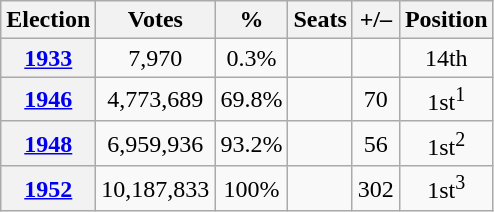<table class="wikitable" style="text-align:center">
<tr>
<th>Election</th>
<th><strong>Votes</strong></th>
<th>%</th>
<th>Seats</th>
<th>+/–</th>
<th><strong>Position</strong></th>
</tr>
<tr>
<th><a href='#'>1933</a></th>
<td>7,970</td>
<td>0.3%</td>
<td></td>
<td></td>
<td>14th</td>
</tr>
<tr>
<th><a href='#'>1946</a></th>
<td>4,773,689</td>
<td>69.8%</td>
<td></td>
<td> 70</td>
<td> 1st<sup>1</sup></td>
</tr>
<tr>
<th><a href='#'>1948</a></th>
<td>6,959,936</td>
<td>93.2%</td>
<td></td>
<td> 56</td>
<td> 1st<sup>2</sup></td>
</tr>
<tr>
<th><a href='#'>1952</a></th>
<td>10,187,833</td>
<td>100%</td>
<td></td>
<td> 302</td>
<td> 1st<sup>3</sup></td>
</tr>
</table>
